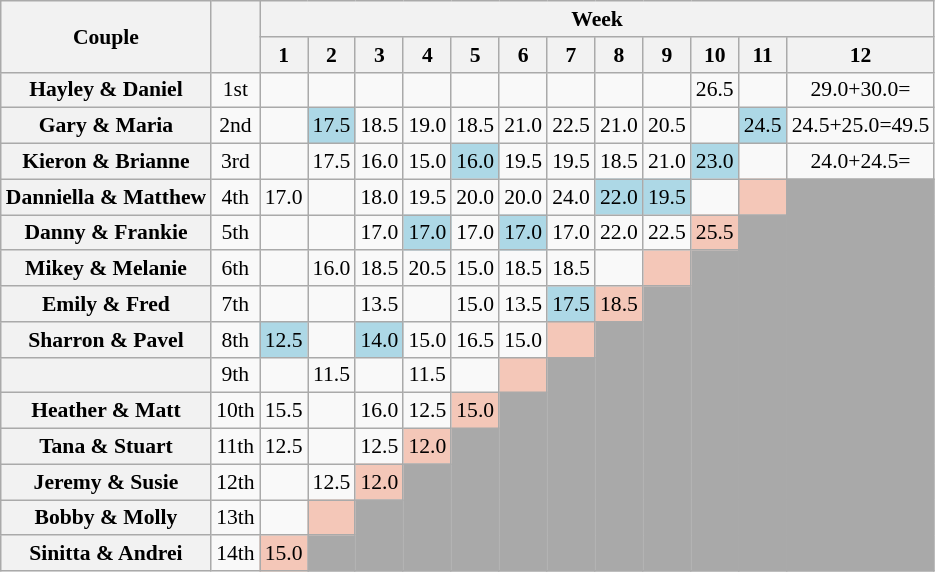<table class="wikitable sortable" style="text-align:center; font-size:90%">
<tr>
<th scope="col" rowspan=2 style="text-align:center">Couple</th>
<th scope="col" rowspan=2 style="text-align:center"></th>
<th colspan="12" style="text-align:center">Week</th>
</tr>
<tr>
<th scope="col">1</th>
<th scope="col">2</th>
<th scope="col">3</th>
<th scope="col">4</th>
<th scope="col">5</th>
<th scope="col">6</th>
<th scope="col">7</th>
<th scope="col">8</th>
<th scope="col">9</th>
<th scope="col">10</th>
<th scope="col">11</th>
<th scope="col">12</th>
</tr>
<tr>
<th scope="row">Hayley & Daniel</th>
<td>1st</td>
<td></td>
<td></td>
<td></td>
<td></td>
<td></td>
<td></td>
<td></td>
<td></td>
<td></td>
<td>26.5</td>
<td></td>
<td>29.0+30.0=</td>
</tr>
<tr>
<th scope="row">Gary & Maria</th>
<td>2nd</td>
<td></td>
<td bgcolor=lightblue>17.5</td>
<td>18.5</td>
<td>19.0</td>
<td>18.5</td>
<td>21.0</td>
<td>22.5</td>
<td>21.0</td>
<td>20.5</td>
<td></td>
<td bgcolor=lightblue>24.5</td>
<td>24.5+25.0=49.5</td>
</tr>
<tr>
<th scope="row">Kieron & Brianne</th>
<td>3rd</td>
<td></td>
<td>17.5</td>
<td>16.0</td>
<td>15.0</td>
<td bgcolor=lightblue>16.0</td>
<td>19.5</td>
<td>19.5</td>
<td>18.5</td>
<td>21.0</td>
<td bgcolor=lightblue>23.0</td>
<td></td>
<td>24.0+24.5=</td>
</tr>
<tr>
<th scope="row">Danniella & Matthew</th>
<td>4th</td>
<td>17.0</td>
<td></td>
<td>18.0</td>
<td>19.5</td>
<td>20.0</td>
<td>20.0</td>
<td>24.0</td>
<td bgcolor=lightblue>22.0</td>
<td bgcolor=lightblue>19.5</td>
<td></td>
<td bgcolor="f4c7b8"></td>
<td rowspan="11" style="background:darkgrey"></td>
</tr>
<tr>
<th scope="row">Danny & Frankie</th>
<td>5th</td>
<td></td>
<td></td>
<td>17.0</td>
<td bgcolor=lightblue>17.0</td>
<td>17.0</td>
<td bgcolor=lightblue>17.0</td>
<td>17.0</td>
<td>22.0</td>
<td>22.5</td>
<td bgcolor="f4c7b8">25.5</td>
<td rowspan="10" style="background:darkgrey"></td>
</tr>
<tr>
<th scope="row">Mikey & Melanie</th>
<td>6th</td>
<td></td>
<td>16.0</td>
<td>18.5</td>
<td>20.5</td>
<td>15.0</td>
<td>18.5</td>
<td>18.5</td>
<td></td>
<td bgcolor="f4c7b8"></td>
<td rowspan="9" style="background:darkgrey"></td>
</tr>
<tr>
<th scope="row">Emily & Fred</th>
<td>7th</td>
<td></td>
<td></td>
<td>13.5</td>
<td></td>
<td>15.0</td>
<td>13.5</td>
<td bgcolor=lightblue>17.5</td>
<td bgcolor="f4c7b8">18.5</td>
<td rowspan="8" style="background:darkgrey"></td>
</tr>
<tr>
<th scope="row">Sharron & Pavel</th>
<td>8th</td>
<td bgcolor=lightblue>12.5</td>
<td></td>
<td bgcolor=lightblue>14.0</td>
<td>15.0</td>
<td>16.5</td>
<td>15.0</td>
<td bgcolor="f4c7b8"></td>
<td rowspan="7" style="background:darkgrey"></td>
</tr>
<tr>
<th scope="row"></th>
<td>9th</td>
<td></td>
<td>11.5</td>
<td></td>
<td>11.5</td>
<td></td>
<td bgcolor="f4c7b8"></td>
<td rowspan="6" style="background:darkgrey"></td>
</tr>
<tr>
<th scope="row">Heather & Matt</th>
<td>10th</td>
<td>15.5</td>
<td></td>
<td>16.0</td>
<td>12.5</td>
<td bgcolor="f4c7b8">15.0</td>
<td rowspan="5" style="background:darkgrey"></td>
</tr>
<tr>
<th scope="row">Tana & Stuart</th>
<td>11th</td>
<td>12.5</td>
<td></td>
<td>12.5</td>
<td bgcolor="f4c7b8">12.0</td>
<td rowspan="4" style="background:darkgrey"></td>
</tr>
<tr>
<th scope="row">Jeremy & Susie</th>
<td>12th</td>
<td></td>
<td>12.5</td>
<td bgcolor="f4c7b8">12.0</td>
<td rowspan="3" style="background:darkgrey"></td>
</tr>
<tr>
<th scope="row">Bobby & Molly</th>
<td>13th</td>
<td></td>
<td bgcolor="f4c7b8"></td>
<td rowspan="2" style="background:darkgrey"></td>
</tr>
<tr>
<th scope="row">Sinitta & Andrei</th>
<td>14th</td>
<td bgcolor="f4c7b8">15.0</td>
<td style="background:darkgrey"></td>
</tr>
</table>
